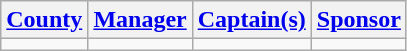<table class="wikitable sortable" style="text-align:center">
<tr>
<th><a href='#'>County</a></th>
<th><a href='#'>Manager</a></th>
<th><a href='#'>Captain(s)</a></th>
<th><a href='#'>Sponsor</a></th>
</tr>
<tr>
<td></td>
<td></td>
<td></td>
<td></td>
</tr>
</table>
